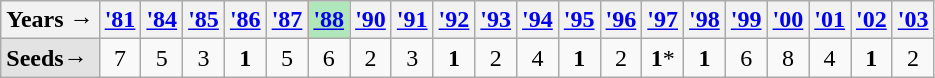<table class="wikitable">
<tr>
<th>Years →</th>
<th><a href='#'>'81</a></th>
<th><a href='#'>'84</a></th>
<th><a href='#'>'85</a></th>
<th><a href='#'>'86</a></th>
<th><a href='#'>'87</a></th>
<th style="background: #afe6ba;"><a href='#'>'88</a></th>
<th><a href='#'>'90</a></th>
<th><a href='#'>'91</a></th>
<th><a href='#'>'92</a></th>
<th><a href='#'>'93</a></th>
<th><a href='#'>'94</a></th>
<th><a href='#'>'95</a></th>
<th><a href='#'>'96</a></th>
<th><a href='#'>'97</a></th>
<th><a href='#'>'98</a></th>
<th><a href='#'>'99</a></th>
<th><a href='#'>'00</a></th>
<th><a href='#'>'01</a></th>
<th><a href='#'>'02</a></th>
<th><a href='#'>'03</a></th>
</tr>
<tr align=center>
<td style="text-align:left; background:#e3e3e3;"><strong>Seeds→</strong></td>
<td>7</td>
<td>5</td>
<td>3</td>
<td><strong>1</strong></td>
<td>5</td>
<td>6</td>
<td>2</td>
<td>3</td>
<td><strong>1</strong></td>
<td>2</td>
<td>4</td>
<td><strong>1</strong></td>
<td>2</td>
<td><strong>1</strong>*</td>
<td><strong>1</strong></td>
<td>6</td>
<td>8</td>
<td>4</td>
<td><strong>1</strong></td>
<td>2</td>
</tr>
</table>
